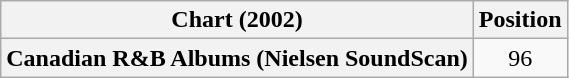<table class="wikitable plainrowheaders" style="text-align:center">
<tr>
<th scope="col">Chart (2002)</th>
<th scope="col">Position</th>
</tr>
<tr>
<th scope="row">Canadian R&B Albums (Nielsen SoundScan)</th>
<td>96</td>
</tr>
</table>
